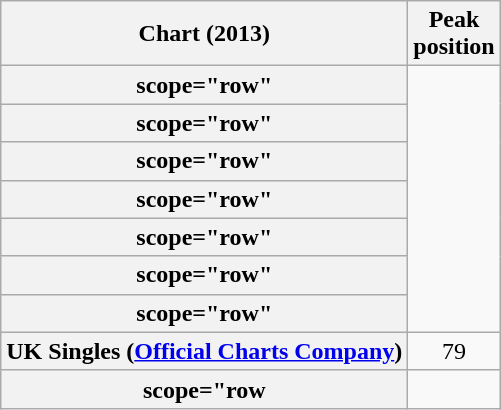<table class="wikitable sortable plainrowheaders" style="text-align:center;">
<tr>
<th scope="col">Chart (2013)</th>
<th scope="col">Peak<br>position</th>
</tr>
<tr>
<th>scope="row" </th>
</tr>
<tr>
<th>scope="row" </th>
</tr>
<tr>
<th>scope="row" </th>
</tr>
<tr>
<th>scope="row" </th>
</tr>
<tr>
<th>scope="row" </th>
</tr>
<tr>
<th>scope="row" </th>
</tr>
<tr>
<th>scope="row" </th>
</tr>
<tr>
<th scope="row">UK Singles (<a href='#'>Official Charts Company</a>)</th>
<td style="text-align:center;">79</td>
</tr>
<tr>
<th>scope="row </th>
</tr>
</table>
